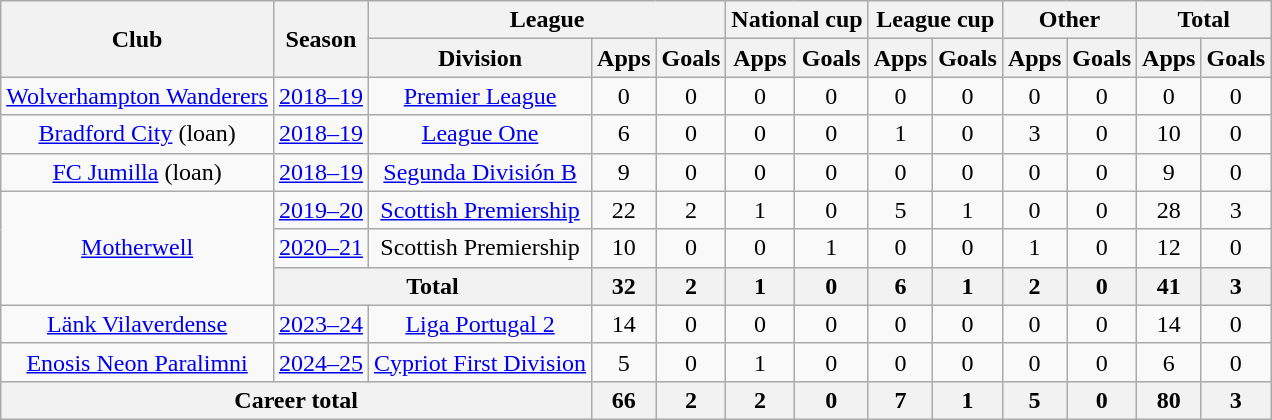<table class=wikitable style="text-align: center">
<tr>
<th rowspan=2>Club</th>
<th rowspan=2>Season</th>
<th colspan=3>League</th>
<th colspan=2>National cup</th>
<th colspan=2>League cup</th>
<th colspan=2>Other</th>
<th colspan=2>Total</th>
</tr>
<tr>
<th>Division</th>
<th>Apps</th>
<th>Goals</th>
<th>Apps</th>
<th>Goals</th>
<th>Apps</th>
<th>Goals</th>
<th>Apps</th>
<th>Goals</th>
<th>Apps</th>
<th>Goals</th>
</tr>
<tr>
<td><a href='#'>Wolverhampton Wanderers</a></td>
<td><a href='#'>2018–19</a></td>
<td><a href='#'>Premier League</a></td>
<td>0</td>
<td>0</td>
<td>0</td>
<td>0</td>
<td>0</td>
<td>0</td>
<td>0</td>
<td>0</td>
<td>0</td>
<td>0</td>
</tr>
<tr>
<td><a href='#'>Bradford City</a> (loan)</td>
<td><a href='#'>2018–19</a></td>
<td><a href='#'>League One</a></td>
<td>6</td>
<td>0</td>
<td>0</td>
<td>0</td>
<td>1</td>
<td>0</td>
<td>3</td>
<td>0</td>
<td>10</td>
<td>0</td>
</tr>
<tr>
<td><a href='#'>FC Jumilla</a> (loan)</td>
<td><a href='#'>2018–19</a></td>
<td><a href='#'>Segunda División B</a></td>
<td>9</td>
<td>0</td>
<td>0</td>
<td>0</td>
<td>0</td>
<td>0</td>
<td>0</td>
<td>0</td>
<td>9</td>
<td>0</td>
</tr>
<tr>
<td rowspan=3><a href='#'>Motherwell</a></td>
<td><a href='#'>2019–20</a></td>
<td><a href='#'>Scottish Premiership</a></td>
<td>22</td>
<td>2</td>
<td>1</td>
<td>0</td>
<td>5</td>
<td>1</td>
<td>0</td>
<td>0</td>
<td>28</td>
<td>3</td>
</tr>
<tr>
<td><a href='#'>2020–21</a></td>
<td>Scottish Premiership</td>
<td>10</td>
<td>0</td>
<td>0</td>
<td>1</td>
<td>0</td>
<td>0</td>
<td>1</td>
<td>0</td>
<td>12</td>
<td>0</td>
</tr>
<tr>
<th colspan=2>Total</th>
<th>32</th>
<th>2</th>
<th>1</th>
<th>0</th>
<th>6</th>
<th>1</th>
<th>2</th>
<th>0</th>
<th>41</th>
<th>3</th>
</tr>
<tr>
<td><a href='#'>Länk Vilaverdense</a></td>
<td><a href='#'>2023–24</a></td>
<td><a href='#'>Liga Portugal 2</a></td>
<td>14</td>
<td>0</td>
<td>0</td>
<td>0</td>
<td>0</td>
<td>0</td>
<td>0</td>
<td>0</td>
<td>14</td>
<td>0</td>
</tr>
<tr>
<td><a href='#'>Enosis Neon Paralimni</a></td>
<td><a href='#'>2024–25</a></td>
<td><a href='#'>Cypriot First Division</a></td>
<td>5</td>
<td>0</td>
<td>1</td>
<td>0</td>
<td>0</td>
<td>0</td>
<td>0</td>
<td>0</td>
<td>6</td>
<td>0</td>
</tr>
<tr>
<th colspan=3>Career total</th>
<th>66</th>
<th>2</th>
<th>2</th>
<th>0</th>
<th>7</th>
<th>1</th>
<th>5</th>
<th>0</th>
<th>80</th>
<th>3</th>
</tr>
</table>
